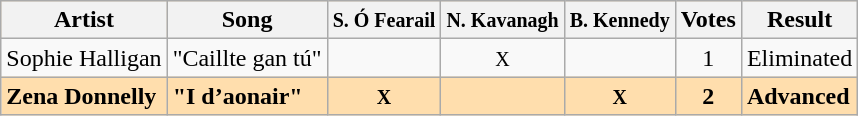<table class="sortable wikitable">
<tr style="font-weight:bold; background:#FFDEAD;">
<th>Artist</th>
<th>Song</th>
<th><small><abbr>S. <strong>Ó Fearail</strong></abbr></small></th>
<th><small><abbr>N. <strong>Kavanagh</strong></abbr></small></th>
<th><small><abbr>B. Kennedy</abbr></small></th>
<th>Votes</th>
<th>Result</th>
</tr>
<tr>
<td>Sophie Halligan</td>
<td>"Caillte gan tú"</td>
<td align="center"></td>
<td align="center"><small>X</small></td>
<td align="center"></td>
<td align="center">1</td>
<td>Eliminated</td>
</tr>
<tr style="font-weight:bold; background:#FFDEAD;">
<td>Zena Donnelly</td>
<td>"I d’aonair"</td>
<td align=center><small>X</small></td>
<td align=center></td>
<td align=center><small>X</small></td>
<td align=center>2</td>
<td>Advanced</td>
</tr>
</table>
